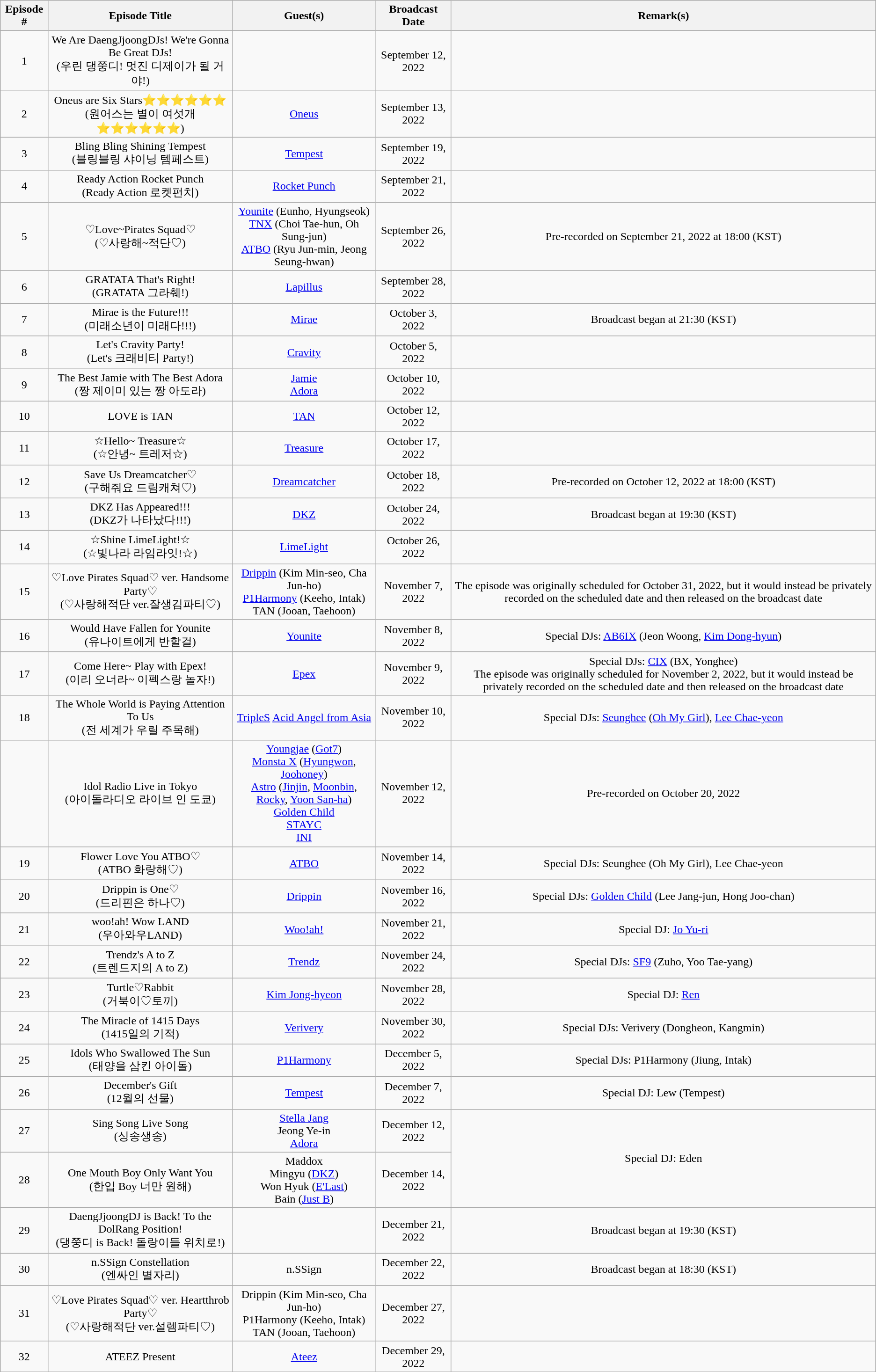<table class="wikitable" style="text-align:center">
<tr>
<th>Episode #</th>
<th>Episode Title</th>
<th>Guest(s)</th>
<th>Broadcast Date</th>
<th>Remark(s)</th>
</tr>
<tr>
<td>1</td>
<td>We Are DaengJjoongDJs! We're Gonna Be Great DJs!<br>(우린 댕쭝디! 멋진 디제이가 될 거야!)</td>
<td></td>
<td>September 12, 2022</td>
<td></td>
</tr>
<tr>
<td>2</td>
<td>Oneus are Six Stars⭐⭐⭐⭐⭐⭐<br>(원어스는 별이 여섯개⭐⭐⭐⭐⭐⭐)</td>
<td><a href='#'>Oneus</a></td>
<td>September 13, 2022</td>
<td></td>
</tr>
<tr>
<td>3</td>
<td>Bling Bling Shining Tempest<br>(블링블링 샤이닝 템페스트)</td>
<td><a href='#'>Tempest</a></td>
<td>September 19, 2022</td>
<td></td>
</tr>
<tr>
<td>4</td>
<td>Ready Action Rocket Punch<br>(Ready Action 로켓펀치)</td>
<td><a href='#'>Rocket Punch</a></td>
<td>September 21, 2022</td>
<td></td>
</tr>
<tr>
<td>5</td>
<td>♡Love~Pirates Squad♡<br>(♡사랑해~적단♡)</td>
<td><a href='#'>Younite</a> (Eunho, Hyungseok)<br><a href='#'>TNX</a> (Choi Tae-hun, Oh Sung-jun)<br><a href='#'>ATBO</a> (Ryu Jun-min, Jeong Seung-hwan)</td>
<td>September 26, 2022</td>
<td>Pre-recorded on September 21, 2022 at 18:00 (KST)</td>
</tr>
<tr>
<td>6</td>
<td>GRATATA That's Right!<br>(GRATATA 그라췌!)</td>
<td><a href='#'>Lapillus</a></td>
<td>September 28, 2022</td>
<td></td>
</tr>
<tr>
<td>7</td>
<td>Mirae is the Future!!!<br>(미래소년이 미래다!!!)</td>
<td><a href='#'>Mirae</a></td>
<td>October 3, 2022</td>
<td>Broadcast began at 21:30 (KST)</td>
</tr>
<tr>
<td>8</td>
<td>Let's Cravity Party!<br>(Let's 크래비티 Party!)</td>
<td><a href='#'>Cravity</a></td>
<td>October 5, 2022</td>
<td></td>
</tr>
<tr>
<td>9</td>
<td>The Best Jamie with The Best Adora<br>(짱 제이미 있는 짱 아도라)</td>
<td><a href='#'>Jamie</a><br><a href='#'>Adora</a></td>
<td>October 10, 2022</td>
<td></td>
</tr>
<tr>
<td>10</td>
<td>LOVE is TAN</td>
<td><a href='#'>TAN</a></td>
<td>October 12, 2022</td>
<td></td>
</tr>
<tr>
<td>11</td>
<td>☆Hello~ Treasure☆<br>(☆안녕~ 트레저☆)</td>
<td><a href='#'>Treasure</a></td>
<td>October 17, 2022</td>
<td></td>
</tr>
<tr>
<td>12</td>
<td>Save Us Dreamcatcher♡<br>(구해줘요 드림캐쳐♡)</td>
<td><a href='#'>Dreamcatcher</a></td>
<td>October 18, 2022</td>
<td>Pre-recorded on October 12, 2022 at 18:00 (KST)</td>
</tr>
<tr>
<td>13</td>
<td>DKZ Has Appeared!!!<br>(DKZ가 나타났다!!!)</td>
<td><a href='#'>DKZ</a></td>
<td>October 24, 2022</td>
<td>Broadcast began at 19:30 (KST)</td>
</tr>
<tr>
<td>14</td>
<td>☆Shine LimeLight!☆<br>(☆빛나라 라임라잇!☆)</td>
<td><a href='#'>LimeLight</a></td>
<td>October 26, 2022</td>
<td></td>
</tr>
<tr>
<td>15</td>
<td>♡Love Pirates Squad♡ ver. Handsome Party♡<br>(♡사랑해적단 ver.잘생김파티♡)</td>
<td><a href='#'>Drippin</a> (Kim Min-seo, Cha Jun-ho)<br><a href='#'>P1Harmony</a> (Keeho, Intak)<br>TAN (Jooan, Taehoon)</td>
<td>November 7, 2022</td>
<td>The episode was originally scheduled for October 31, 2022, but it would instead be privately recorded on the scheduled date and then released on the broadcast date</td>
</tr>
<tr>
<td>16</td>
<td>Would Have Fallen for Younite<br>(유나이트에게 반할걸)</td>
<td><a href='#'>Younite</a></td>
<td>November 8, 2022</td>
<td>Special DJs: <a href='#'>AB6IX</a> (Jeon Woong, <a href='#'>Kim Dong-hyun</a>)</td>
</tr>
<tr>
<td>17</td>
<td>Come Here~ Play with Epex!<br>(이리 오너라~ 이펙스랑 놀자!)</td>
<td><a href='#'>Epex</a></td>
<td>November 9, 2022</td>
<td>Special DJs: <a href='#'>CIX</a> (BX, Yonghee)<br>The episode was originally scheduled for November 2, 2022, but it would instead be privately recorded on the scheduled date and then released on the broadcast date</td>
</tr>
<tr>
<td>18</td>
<td>The Whole World is Paying Attention To Us<br>(전 세계가 우릴 주목해)</td>
<td><a href='#'>TripleS</a> <a href='#'>Acid Angel from Asia</a></td>
<td>November 10, 2022</td>
<td>Special DJs: <a href='#'>Seunghee</a> (<a href='#'>Oh My Girl</a>), <a href='#'>Lee Chae-yeon</a></td>
</tr>
<tr>
<td></td>
<td>Idol Radio Live in Tokyo<br>(아이돌라디오 라이브 인 도쿄)</td>
<td><a href='#'>Youngjae</a> (<a href='#'>Got7</a>)<br><a href='#'>Monsta X</a> (<a href='#'>Hyungwon</a>, <a href='#'>Joohoney</a>)<br><a href='#'>Astro</a> (<a href='#'>Jinjin</a>, <a href='#'>Moonbin</a>, <a href='#'>Rocky</a>, <a href='#'>Yoon San-ha</a>)<br><a href='#'>Golden Child</a><br><a href='#'>STAYC</a><br><a href='#'>INI</a></td>
<td>November 12, 2022</td>
<td>Pre-recorded on October 20, 2022</td>
</tr>
<tr>
<td>19</td>
<td>Flower Love You ATBO♡<br>(ATBO 화랑해♡)</td>
<td><a href='#'>ATBO</a></td>
<td>November 14, 2022</td>
<td>Special DJs: Seunghee (Oh My Girl), Lee Chae-yeon</td>
</tr>
<tr>
<td>20</td>
<td>Drippin is One♡<br>(드리핀은 하나♡)</td>
<td><a href='#'>Drippin</a></td>
<td>November 16, 2022</td>
<td>Special DJs: <a href='#'>Golden Child</a> (Lee Jang-jun, Hong Joo-chan)</td>
</tr>
<tr>
<td>21</td>
<td>woo!ah! Wow LAND<br>(우아와우LAND)</td>
<td><a href='#'>Woo!ah!</a></td>
<td>November 21, 2022</td>
<td>Special DJ: <a href='#'>Jo Yu-ri</a></td>
</tr>
<tr>
<td>22</td>
<td>Trendz's A to Z<br>(트렌드지의 A to Z)</td>
<td><a href='#'>Trendz</a></td>
<td>November 24, 2022</td>
<td>Special DJs: <a href='#'>SF9</a> (Zuho, Yoo Tae-yang)</td>
</tr>
<tr>
<td>23</td>
<td>Turtle♡Rabbit<br>(거북이♡토끼)</td>
<td><a href='#'>Kim Jong-hyeon</a></td>
<td>November 28, 2022</td>
<td>Special DJ: <a href='#'>Ren</a></td>
</tr>
<tr>
<td>24</td>
<td>The Miracle of 1415 Days<br>(1415일의 기적)</td>
<td><a href='#'>Verivery</a></td>
<td>November 30, 2022</td>
<td>Special DJs: Verivery (Dongheon, Kangmin)</td>
</tr>
<tr>
<td>25</td>
<td>Idols Who Swallowed The Sun<br>(태양을 삼킨 아이돌)</td>
<td><a href='#'>P1Harmony</a></td>
<td>December 5, 2022</td>
<td>Special DJs: P1Harmony (Jiung, Intak)</td>
</tr>
<tr>
<td>26</td>
<td>December's Gift<br>(12월의 선물)</td>
<td><a href='#'>Tempest</a></td>
<td>December 7, 2022</td>
<td>Special DJ: Lew (Tempest)</td>
</tr>
<tr>
<td>27</td>
<td>Sing Song Live Song<br>(싱송생송)</td>
<td><a href='#'>Stella Jang</a><br>Jeong Ye-in<br><a href='#'>Adora</a></td>
<td>December 12, 2022</td>
<td rowspan="2">Special DJ: Eden</td>
</tr>
<tr>
<td>28</td>
<td>One Mouth Boy Only Want You<br>(한입 Boy 너만 원해)</td>
<td>Maddox<br>Mingyu (<a href='#'>DKZ</a>)<br>Won Hyuk (<a href='#'>E'Last</a>)<br>Bain (<a href='#'>Just B</a>)</td>
<td>December 14, 2022</td>
</tr>
<tr>
<td>29</td>
<td>DaengJjoongDJ is Back! To the DolRang Position!<br>(댕쭝디 is Back! 돌랑이들 위치로!)</td>
<td></td>
<td>December 21, 2022</td>
<td>Broadcast began at 19:30 (KST)</td>
</tr>
<tr>
<td>30</td>
<td>n.SSign Constellation<br>(엔싸인 별자리)</td>
<td>n.SSign</td>
<td>December 22, 2022</td>
<td>Broadcast began at 18:30 (KST)</td>
</tr>
<tr>
<td>31</td>
<td>♡Love Pirates Squad♡ ver. Heartthrob Party♡<br>(♡사랑해적단 ver.설렘파티♡)</td>
<td>Drippin (Kim Min-seo, Cha Jun-ho)<br>P1Harmony (Keeho, Intak)<br>TAN (Jooan, Taehoon)</td>
<td>December 27, 2022</td>
<td></td>
</tr>
<tr>
<td>32</td>
<td>ATEEZ Present</td>
<td><a href='#'>Ateez</a></td>
<td>December 29, 2022</td>
<td></td>
</tr>
<tr>
</tr>
</table>
